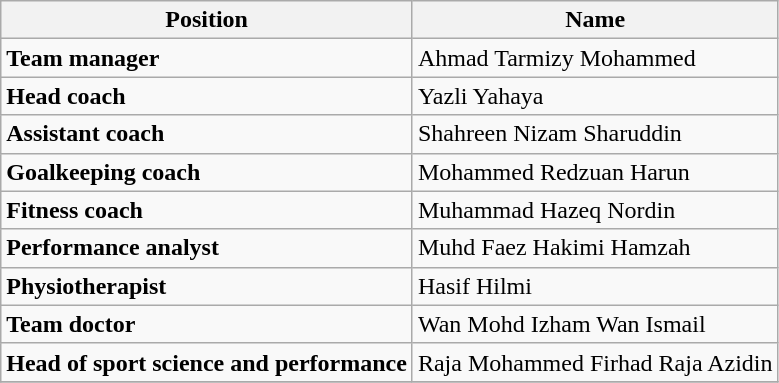<table class="wikitable">
<tr>
<th>Position</th>
<th>Name</th>
</tr>
<tr>
<td><strong>Team manager</strong></td>
<td> Ahmad Tarmizy Mohammed</td>
</tr>
<tr>
<td><strong>Head coach</strong></td>
<td> Yazli Yahaya</td>
</tr>
<tr>
<td><strong>Assistant coach</strong></td>
<td> Shahreen Nizam Sharuddin</td>
</tr>
<tr>
<td><strong>Goalkeeping coach</strong></td>
<td> Mohammed Redzuan Harun</td>
</tr>
<tr>
<td><strong>Fitness coach</strong></td>
<td> Muhammad Hazeq Nordin</td>
</tr>
<tr>
<td><strong>Performance analyst</strong></td>
<td> Muhd Faez Hakimi Hamzah</td>
</tr>
<tr>
<td><strong>Physiotherapist</strong></td>
<td> Hasif Hilmi</td>
</tr>
<tr>
<td><strong>Team doctor</strong></td>
<td> Wan Mohd Izham Wan Ismail</td>
</tr>
<tr>
<td><strong>Head of sport science and performance</strong></td>
<td> Raja Mohammed Firhad Raja Azidin</td>
</tr>
<tr>
</tr>
</table>
